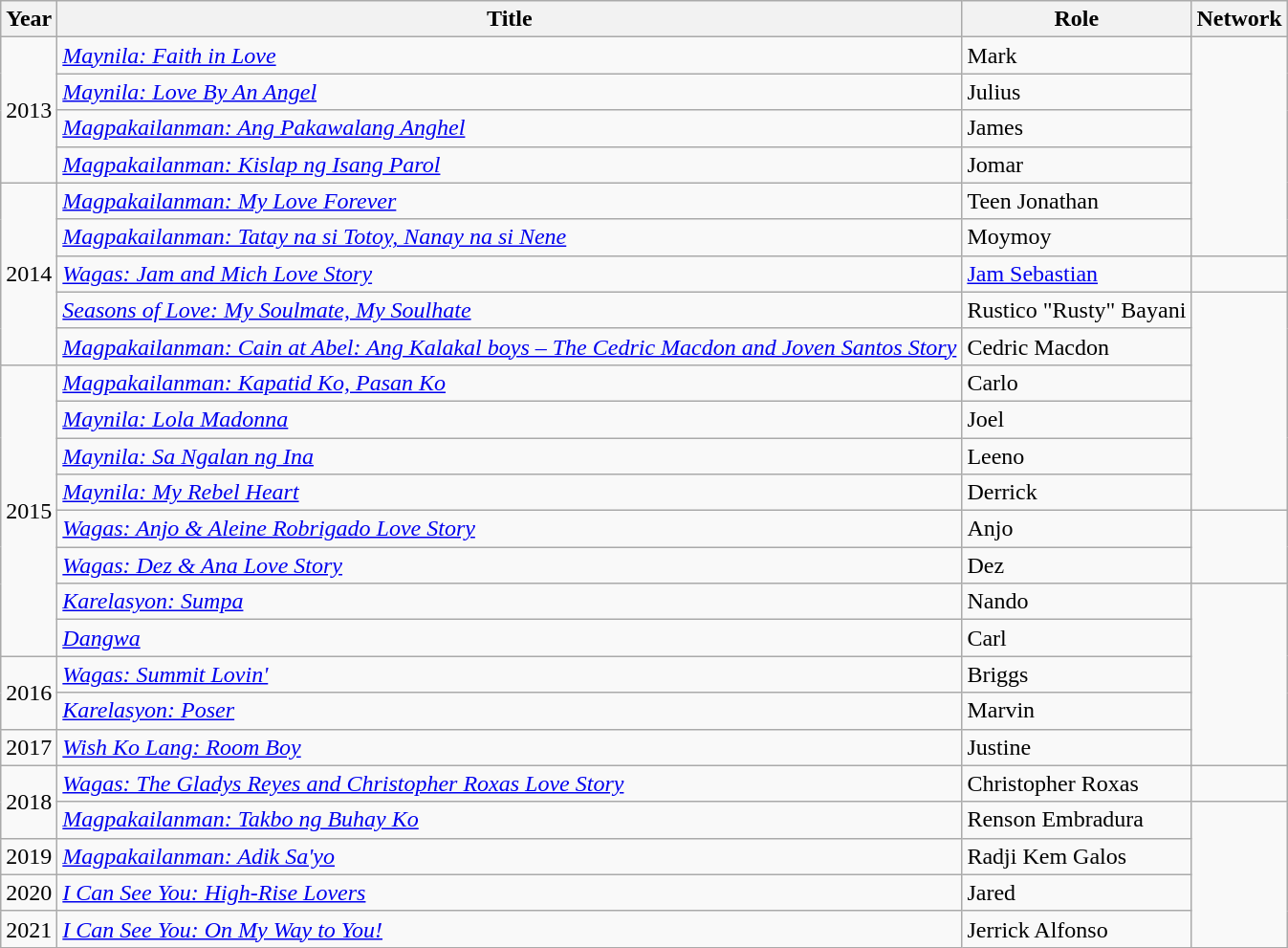<table class="wikitable sortable">
<tr>
<th>Year</th>
<th>Title</th>
<th>Role</th>
<th>Network</th>
</tr>
<tr>
<td rowspan="4">2013</td>
<td><em><a href='#'>Maynila: Faith in Love</a></em></td>
<td>Mark</td>
<td rowspan="6"></td>
</tr>
<tr>
<td><em><a href='#'>Maynila: Love By An Angel</a></em></td>
<td>Julius</td>
</tr>
<tr>
<td><em><a href='#'>Magpakailanman: Ang Pakawalang Anghel</a></em></td>
<td>James</td>
</tr>
<tr>
<td><em><a href='#'>Magpakailanman: Kislap ng Isang Parol</a></em></td>
<td>Jomar</td>
</tr>
<tr>
<td rowspan="5">2014</td>
<td><em><a href='#'>Magpakailanman: My Love Forever</a></em></td>
<td>Teen Jonathan</td>
</tr>
<tr>
<td><em><a href='#'>Magpakailanman: Tatay na si Totoy, Nanay na si Nene</a></em></td>
<td>Moymoy</td>
</tr>
<tr>
<td><em><a href='#'>Wagas: Jam and Mich Love Story</a></em></td>
<td><a href='#'>Jam Sebastian</a></td>
<td></td>
</tr>
<tr>
<td><em><a href='#'>Seasons of Love: My Soulmate, My Soulhate</a></em></td>
<td>Rustico "Rusty" Bayani</td>
<td rowspan="6"></td>
</tr>
<tr>
<td><em><a href='#'>Magpakailanman: Cain at Abel: Ang Kalakal boys – The Cedric Macdon and Joven Santos Story</a></em></td>
<td>Cedric Macdon</td>
</tr>
<tr>
<td rowspan="8">2015</td>
<td><em><a href='#'>Magpakailanman: Kapatid Ko, Pasan Ko</a></em></td>
<td>Carlo</td>
</tr>
<tr>
<td><em><a href='#'>Maynila: Lola Madonna</a></em></td>
<td>Joel</td>
</tr>
<tr>
<td><em><a href='#'>Maynila: Sa Ngalan ng Ina</a></em></td>
<td>Leeno</td>
</tr>
<tr>
<td><em><a href='#'>Maynila: My Rebel Heart</a></em></td>
<td>Derrick</td>
</tr>
<tr>
<td><em><a href='#'>Wagas: Anjo & Aleine Robrigado Love Story</a></em></td>
<td>Anjo</td>
<td rowspan="2"></td>
</tr>
<tr>
<td><em><a href='#'>Wagas: Dez & Ana Love Story</a></em></td>
<td>Dez</td>
</tr>
<tr>
<td><em><a href='#'>Karelasyon: Sumpa</a></em></td>
<td>Nando</td>
<td rowspan="5"></td>
</tr>
<tr>
<td><em><a href='#'>Dangwa</a></em></td>
<td>Carl</td>
</tr>
<tr>
<td rowspan="2">2016</td>
<td><em><a href='#'>Wagas: Summit Lovin'</a></em></td>
<td>Briggs</td>
</tr>
<tr>
<td><em><a href='#'>Karelasyon: Poser</a></em></td>
<td>Marvin</td>
</tr>
<tr>
<td>2017</td>
<td><em><a href='#'>Wish Ko Lang: Room Boy</a></em></td>
<td>Justine</td>
</tr>
<tr>
<td rowspan="2">2018</td>
<td><em><a href='#'>Wagas: The Gladys Reyes and Christopher Roxas Love Story</a></em></td>
<td>Christopher Roxas</td>
<td></td>
</tr>
<tr>
<td><em><a href='#'>Magpakailanman: Takbo ng Buhay Ko</a></em></td>
<td>Renson Embradura</td>
<td rowspan="4"></td>
</tr>
<tr>
<td>2019</td>
<td><em><a href='#'>Magpakailanman: Adik Sa'yo</a></em></td>
<td>Radji Kem Galos</td>
</tr>
<tr>
<td>2020</td>
<td><em><a href='#'>I Can See You: High-Rise Lovers</a></em></td>
<td>Jared</td>
</tr>
<tr>
<td>2021</td>
<td><em><a href='#'>I Can See You: On My Way to You!</a></em></td>
<td>Jerrick Alfonso</td>
</tr>
</table>
